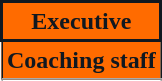<table class="wikitable">
<tr>
<th style="background:#FF6B00; color:#101820; border:2px solid #101820;" scope="col" colspan="2">Executive</th>
</tr>
<tr>
</tr>
<tr>
</tr>
<tr>
</tr>
<tr>
</tr>
<tr>
</tr>
<tr>
</tr>
<tr>
<th style="background:#FF6B00; color:#101820; border:1px solid #101820;" scope="col" colspan="2">Coaching staff<br></th>
</tr>
<tr>
</tr>
<tr>
</tr>
<tr>
</tr>
<tr>
</tr>
<tr>
</tr>
<tr>
</tr>
<tr>
</tr>
<tr>
</tr>
<tr>
</tr>
<tr>
</tr>
<tr>
</tr>
<tr>
</tr>
<tr>
</tr>
<tr>
</tr>
<tr>
</tr>
<tr>
</tr>
<tr>
</tr>
</table>
